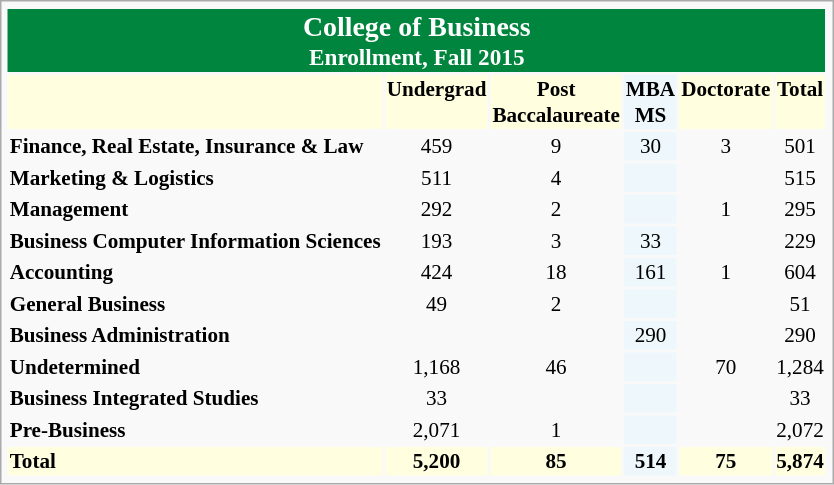<table class="infobox" style="text-align:center; float:right; font-size:88%; margin-left:1em">
<tr>
<td colspan="6" style="color: white; background-color: #00853E; font-size:110%"><big><strong>College of Business</strong></big><br><strong>Enrollment, Fall 2015</strong></td>
</tr>
<tr valign="bottom" style="background-color:#FFFFE0">
<td></td>
<td><strong>Undergrad</strong></td>
<td style="text-align:center"><strong>Post</strong><br><strong>Baccalaureate</strong></td>
<td style="background-color:#EEF8FC; style="text-align:center"><strong>MBA</strong><br><strong>MS</strong></td>
<td style="background-color:#FFFFE0; style="text-align:center"><strong>Doctorate</strong></td>
<td><strong>Total</strong></td>
</tr>
<tr>
<td style="text-align:left"><strong>Finance, Real Estate, Insurance & Law</strong></td>
<td style="text-align:center; text-align:center">459</td>
<td style="text-align:center">9</td>
<td style="background-color:#EEF8FC; text-align:center">30</td>
<td style="text-align:center">3</td>
<td style="text-align:center">501</td>
</tr>
<tr>
<td style="text-align:left"><strong>Marketing & Logistics</strong></td>
<td style="text-align:center">511</td>
<td style="text-align:center">4</td>
<td style="background-color:#EEF8FC; text-align:center"></td>
<td></td>
<td style="text-align:center">515</td>
</tr>
<tr>
<td style="text-align:left"><strong>Management</strong></td>
<td style="text-align:center">292</td>
<td style="text-align:center">2</td>
<td style="background-color:#EEF8FC; text-align:center"></td>
<td style="text-align:center">1</td>
<td style="text-align:center">295</td>
</tr>
<tr>
<td style="text-align:left"><strong>Business Computer Information Sciences</strong></td>
<td style="text-align:center">193</td>
<td style="text-align:center">3</td>
<td style="background-color:#EEF8FC; text-align:center">33</td>
<td></td>
<td style="text-align:center">229</td>
</tr>
<tr>
<td style="text-align:left"><strong>Accounting</strong></td>
<td style="text-align:center">424</td>
<td style="text-align:center">18</td>
<td style="background-color:#EEF8FC; text-align:center">161</td>
<td style="text-align:center">1</td>
<td style="text-align:center">604</td>
</tr>
<tr>
<td style="text-align:left"><strong>General Business</strong></td>
<td style="text-align:center">49</td>
<td style="text-align:center">2</td>
<td style="background-color:#EEF8FC; text-align:center"></td>
<td></td>
<td style="text-align:center">51</td>
</tr>
<tr>
<td style="text-align:left"><strong>Business Administration</strong></td>
<td></td>
<td></td>
<td style="background-color:#EEF8FC; text-align:center">290</td>
<td></td>
<td style="text-align:center">290</td>
</tr>
<tr>
<td style="text-align:left"><strong>Undetermined</strong></td>
<td style="text-align:center">1,168</td>
<td style="text-align:center">46</td>
<td style="background-color:#EEF8FC; text-align:center"></td>
<td style="text-align:center">70</td>
<td style="text-align:center">1,284</td>
</tr>
<tr>
<td style="text-align:left"><strong>Business Integrated Studies</strong></td>
<td style="text-align:center">33</td>
<td></td>
<td style="background-color:#EEF8FC; text-align:center"></td>
<td></td>
<td style="text-align:center">33</td>
</tr>
<tr>
<td style="text-align:left"><strong>Pre-Business</strong></td>
<td style="text-align:center">2,071</td>
<td style="text-align:center">1</td>
<td style="background-color:#EEF8FC"></td>
<td></td>
<td style="text-align:center">2,072</td>
</tr>
<tr>
<td style="background-color:#FFFFE0; text-align:left"><strong>Total</strong></td>
<td style="background-color:#FFFFE0; text-align:center"><strong>5,200</strong></td>
<td style="background-color:#FFFFE0; text-align:center"><strong>85</strong></td>
<td style="background-color:#EEF8FC; text-align:center"><strong>514</strong></td>
<td style="background-color:#FFFFE0; text-align:center"><strong>75</strong></td>
<td style="background-color:#FFFFE0; text-align:center"><strong>5,874</strong></td>
</tr>
</table>
